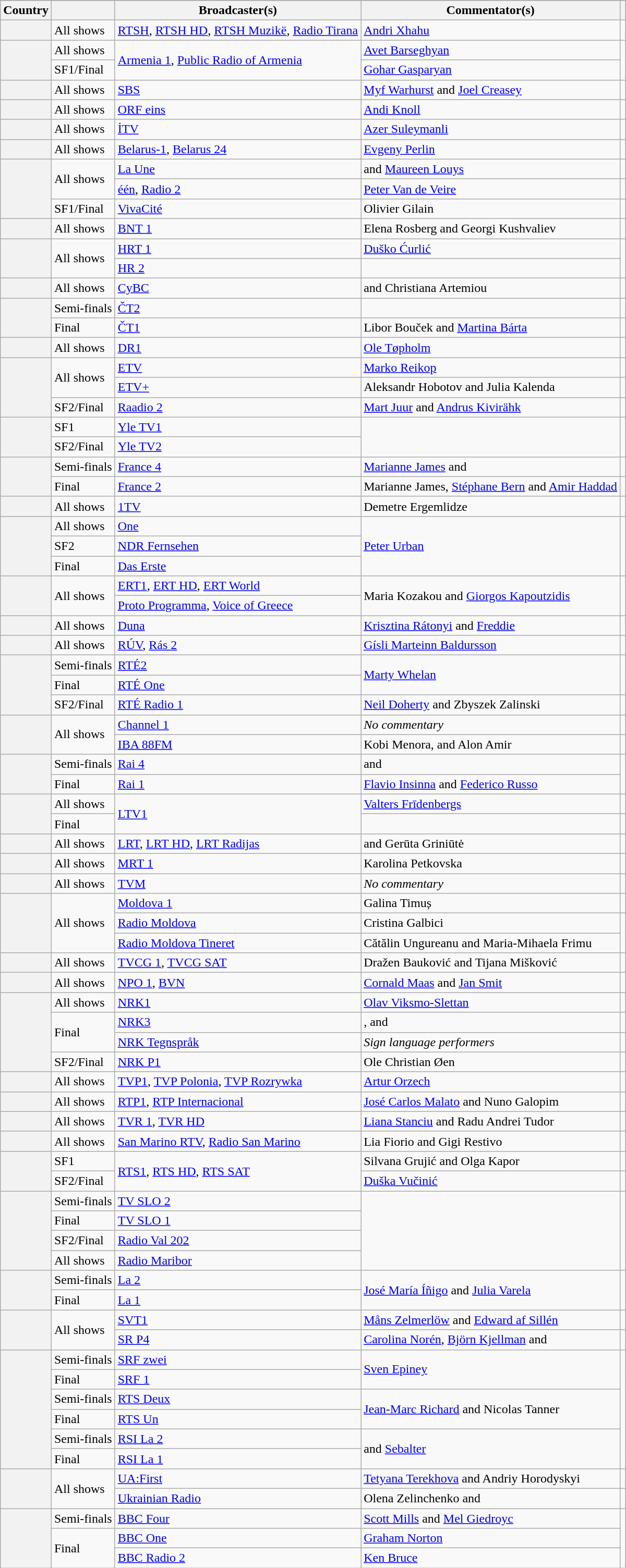<table class="wikitable plainrowheaders">
<tr>
</tr>
<tr>
<th scope="col">Country</th>
<th scope="col"></th>
<th scope="col">Broadcaster(s)</th>
<th scope="col">Commentator(s)</th>
<th scope="col"></th>
</tr>
<tr>
<th scope="row"></th>
<td>All shows</td>
<td><a href='#'>RTSH</a>, <a href='#'>RTSH HD</a>, <a href='#'>RTSH Muzikë</a>, <a href='#'>Radio Tirana</a></td>
<td><a href='#'>Andri Xhahu</a></td>
<td></td>
</tr>
<tr>
<th scope="row" rowspan="2"></th>
<td>All shows</td>
<td rowspan="2"><a href='#'>Armenia 1</a>, <a href='#'>Public Radio of Armenia</a></td>
<td><a href='#'>Avet Barseghyan</a></td>
<td rowspan="2"></td>
</tr>
<tr>
<td>SF1/Final</td>
<td><a href='#'>Gohar Gasparyan</a></td>
</tr>
<tr>
<th scope="row"></th>
<td>All shows</td>
<td><a href='#'>SBS</a></td>
<td><a href='#'>Myf Warhurst</a> and <a href='#'>Joel Creasey</a></td>
<td></td>
</tr>
<tr>
<th scope="row"></th>
<td>All shows</td>
<td><a href='#'>ORF eins</a></td>
<td><a href='#'>Andi Knoll</a></td>
<td></td>
</tr>
<tr>
<th scope="row"></th>
<td>All shows</td>
<td><a href='#'>İTV</a></td>
<td><a href='#'>Azer Suleymanli</a></td>
<td></td>
</tr>
<tr>
<th scope="row"></th>
<td>All shows</td>
<td><a href='#'>Belarus-1</a>, <a href='#'>Belarus 24</a></td>
<td><a href='#'>Evgeny Perlin</a></td>
<td></td>
</tr>
<tr>
<th scope="row" rowspan="3"></th>
<td rowspan="2">All shows</td>
<td><a href='#'>La Une</a></td>
<td> and <a href='#'>Maureen Louys</a></td>
<td></td>
</tr>
<tr>
<td><a href='#'>één</a>, <a href='#'>Radio 2</a></td>
<td><a href='#'>Peter Van de Veire</a></td>
<td></td>
</tr>
<tr>
<td>SF1/Final</td>
<td><a href='#'>VivaCité</a></td>
<td>Olivier Gilain</td>
<td></td>
</tr>
<tr>
<th scope="row"></th>
<td>All shows</td>
<td><a href='#'>BNT 1</a></td>
<td>Elena Rosberg and Georgi Kushvaliev</td>
<td></td>
</tr>
<tr>
<th scope="row" rowspan="2"></th>
<td rowspan="2">All shows</td>
<td><a href='#'>HRT 1</a></td>
<td><a href='#'>Duško Ćurlić</a></td>
<td rowspan="2"></td>
</tr>
<tr>
<td><a href='#'>HR 2</a></td>
<td></td>
</tr>
<tr>
<th scope="row"></th>
<td>All shows</td>
<td><a href='#'>CyBC</a></td>
<td> and Christiana Artemiou</td>
<td></td>
</tr>
<tr>
<th scope="row" rowspan="2"></th>
<td>Semi-finals</td>
<td><a href='#'>ČT2</a></td>
<td></td>
<td></td>
</tr>
<tr>
<td>Final</td>
<td><a href='#'>ČT1</a></td>
<td>Libor Bouček and <a href='#'>Martina Bárta</a></td>
</tr>
<tr>
<th scope="row"></th>
<td>All shows</td>
<td><a href='#'>DR1</a></td>
<td><a href='#'>Ole Tøpholm</a></td>
<td></td>
</tr>
<tr>
<th scope="row" rowspan="3"></th>
<td rowspan="2">All shows</td>
<td><a href='#'>ETV</a></td>
<td><a href='#'>Marko Reikop</a></td>
<td></td>
</tr>
<tr>
<td><a href='#'>ETV+</a></td>
<td>Aleksandr Hobotov and Julia Kalenda</td>
<td></td>
</tr>
<tr>
<td>SF2/Final</td>
<td><a href='#'>Raadio 2</a></td>
<td><a href='#'>Mart Juur</a> and <a href='#'>Andrus Kivirähk</a></td>
<td></td>
</tr>
<tr>
<th scope="row" rowspan="2"></th>
<td>SF1</td>
<td><a href='#'>Yle TV1</a></td>
<td rowspan="2"></td>
<td rowspan="2"></td>
</tr>
<tr>
<td>SF2/Final</td>
<td><a href='#'>Yle TV2</a></td>
</tr>
<tr>
<th scope="row" rowspan="2"></th>
<td>Semi-finals</td>
<td><a href='#'>France 4</a></td>
<td><a href='#'>Marianne James</a> and </td>
<td></td>
</tr>
<tr>
<td>Final</td>
<td><a href='#'>France 2</a></td>
<td>Marianne James, <a href='#'>Stéphane Bern</a> and <a href='#'>Amir Haddad</a></td>
<td></td>
</tr>
<tr>
<th scope="row"></th>
<td>All shows</td>
<td><a href='#'>1TV</a></td>
<td>Demetre Ergemlidze</td>
<td></td>
</tr>
<tr>
<th scope="row" rowspan="3"></th>
<td>All shows</td>
<td><a href='#'>One</a></td>
<td rowspan="3"><a href='#'>Peter Urban</a></td>
<td rowspan="3"></td>
</tr>
<tr>
<td>SF2</td>
<td><a href='#'>NDR Fernsehen</a></td>
</tr>
<tr>
<td>Final</td>
<td><a href='#'>Das Erste</a></td>
</tr>
<tr>
<th scope="row" rowspan="2"></th>
<td rowspan="2">All shows</td>
<td><a href='#'>ERT1</a>, <a href='#'>ERT HD</a>, <a href='#'>ERT World</a></td>
<td rowspan="2">Maria Kozakou and <a href='#'>Giorgos Kapoutzidis</a></td>
<td rowspan="2"></td>
</tr>
<tr>
<td><a href='#'>Proto Programma</a>, <a href='#'>Voice of Greece</a></td>
</tr>
<tr>
<th scope="row"></th>
<td>All shows</td>
<td><a href='#'>Duna</a></td>
<td><a href='#'>Krisztina Rátonyi</a> and <a href='#'>Freddie</a></td>
<td></td>
</tr>
<tr>
<th scope="row"></th>
<td>All shows</td>
<td><a href='#'>RÚV</a>, <a href='#'>Rás 2</a></td>
<td><a href='#'>Gísli Marteinn Baldursson</a></td>
<td></td>
</tr>
<tr>
<th scope="row" rowspan="3"></th>
<td>Semi-finals</td>
<td><a href='#'>RTÉ2</a></td>
<td rowspan="2"><a href='#'>Marty Whelan</a></td>
<td rowspan="2"></td>
</tr>
<tr>
<td>Final</td>
<td><a href='#'>RTÉ One</a></td>
</tr>
<tr>
<td>SF2/Final</td>
<td><a href='#'>RTÉ Radio 1</a></td>
<td><a href='#'>Neil Doherty</a> and Zbyszek Zalinski</td>
<td></td>
</tr>
<tr>
<th scope="row" rowspan="2"></th>
<td rowspan="2">All shows</td>
<td><a href='#'>Channel 1</a></td>
<td><em>No commentary</em></td>
<td></td>
</tr>
<tr>
<td><a href='#'>IBA 88FM</a></td>
<td>Kobi Menora,  and Alon Amir</td>
<td></td>
</tr>
<tr>
<th scope="row" rowspan="2"></th>
<td>Semi-finals</td>
<td><a href='#'>Rai 4</a></td>
<td> and </td>
<td rowspan="2"></td>
</tr>
<tr>
<td>Final</td>
<td><a href='#'>Rai 1</a></td>
<td><a href='#'>Flavio Insinna</a> and <a href='#'>Federico Russo</a></td>
</tr>
<tr>
<th scope="row" rowspan="2"></th>
<td>All shows</td>
<td rowspan="2"><a href='#'>LTV1</a></td>
<td><a href='#'>Valters Frīdenbergs</a></td>
<td></td>
</tr>
<tr>
<td>Final</td>
<td></td>
</tr>
<tr>
<th scope="row"></th>
<td>All shows</td>
<td><a href='#'>LRT</a>, <a href='#'>LRT HD</a>, <a href='#'>LRT Radijas</a></td>
<td> and Gerūta Griniūtė</td>
<td></td>
</tr>
<tr>
<th scope="row"></th>
<td>All shows</td>
<td><a href='#'>MRT 1</a></td>
<td>Karolina Petkovska</td>
<td></td>
</tr>
<tr>
<th scope="row"></th>
<td>All shows</td>
<td><a href='#'>TVM</a></td>
<td><em>No commentary</em></td>
<td></td>
</tr>
<tr>
<th scope="row" rowspan="3"></th>
<td rowspan="3">All shows</td>
<td><a href='#'>Moldova 1</a></td>
<td>Galina Timuș</td>
<td></td>
</tr>
<tr>
<td><a href='#'>Radio Moldova</a></td>
<td>Cristina Galbici</td>
<td rowspan="2"></td>
</tr>
<tr>
<td><a href='#'>Radio Moldova Tineret</a></td>
<td>Cătălin Ungureanu and Maria-Mihaela Frimu</td>
</tr>
<tr>
<th scope="row"></th>
<td>All shows</td>
<td><a href='#'>TVCG 1</a>, <a href='#'>TVCG SAT</a></td>
<td>Dražen Bauković and Tijana Mišković</td>
<td></td>
</tr>
<tr>
<th scope="row"></th>
<td>All shows</td>
<td><a href='#'>NPO 1</a>, <a href='#'>BVN</a></td>
<td><a href='#'>Cornald Maas</a> and <a href='#'>Jan Smit</a></td>
<td></td>
</tr>
<tr>
<th scope="row" rowspan="4"></th>
<td>All shows</td>
<td><a href='#'>NRK1</a></td>
<td><a href='#'>Olav Viksmo-Slettan</a></td>
<td></td>
</tr>
<tr>
<td rowspan="2">Final</td>
<td><a href='#'>NRK3</a></td>
<td>,  and </td>
<td></td>
</tr>
<tr>
<td><a href='#'>NRK Tegnspråk</a></td>
<td><em>Sign language performers</em></td>
<td></td>
</tr>
<tr>
<td>SF2/Final</td>
<td><a href='#'>NRK P1</a></td>
<td>Ole Christian Øen</td>
<td></td>
</tr>
<tr>
<th scope="row"></th>
<td>All shows</td>
<td><a href='#'>TVP1</a>, <a href='#'>TVP Polonia</a>, <a href='#'>TVP Rozrywka</a></td>
<td><a href='#'>Artur Orzech</a></td>
<td></td>
</tr>
<tr>
<th scope="row"></th>
<td>All shows</td>
<td><a href='#'>RTP1</a>, <a href='#'>RTP Internacional</a></td>
<td><a href='#'>José Carlos Malato</a> and Nuno Galopim</td>
<td></td>
</tr>
<tr>
<th scope="row"></th>
<td>All shows</td>
<td><a href='#'>TVR 1</a>, <a href='#'>TVR HD</a></td>
<td><a href='#'>Liana Stanciu</a> and Radu Andrei Tudor</td>
<td></td>
</tr>
<tr>
<th scope="row"></th>
<td>All shows</td>
<td><a href='#'>San Marino RTV</a>, <a href='#'>Radio San Marino</a></td>
<td>Lia Fiorio and Gigi Restivo</td>
<td></td>
</tr>
<tr>
<th scope="row" rowspan="2"></th>
<td>SF1</td>
<td rowspan="2"><a href='#'>RTS1</a>, <a href='#'>RTS HD</a>, <a href='#'>RTS SAT</a></td>
<td>Silvana Grujić and Olga Kapor</td>
<td></td>
</tr>
<tr>
<td>SF2/Final</td>
<td><a href='#'>Duška Vučinić</a></td>
<td></td>
</tr>
<tr>
<th scope="row" rowspan="4"></th>
<td>Semi-finals</td>
<td><a href='#'>TV SLO 2</a></td>
<td rowspan="4"></td>
<td rowspan="4"></td>
</tr>
<tr>
<td>Final</td>
<td><a href='#'>TV SLO 1</a></td>
</tr>
<tr>
<td>SF2/Final</td>
<td><a href='#'>Radio Val 202</a></td>
</tr>
<tr>
<td>All shows</td>
<td><a href='#'>Radio Maribor</a></td>
</tr>
<tr>
<th scope="row" rowspan="2"></th>
<td>Semi-finals</td>
<td><a href='#'>La 2</a></td>
<td rowspan="2"><a href='#'>José María Íñigo</a> and <a href='#'>Julia Varela</a></td>
<td rowspan="2"></td>
</tr>
<tr>
<td>Final</td>
<td><a href='#'>La 1</a></td>
</tr>
<tr>
<th scope="row" rowspan="2"></th>
<td rowspan="2">All shows</td>
<td><a href='#'>SVT1</a></td>
<td><a href='#'>Måns Zelmerlöw</a> and <a href='#'>Edward af Sillén</a></td>
<td></td>
</tr>
<tr>
<td><a href='#'>SR P4</a></td>
<td><a href='#'>Carolina Norén</a>, <a href='#'>Björn Kjellman</a> and </td>
<td></td>
</tr>
<tr>
<th scope="row" rowspan="6"></th>
<td>Semi-finals</td>
<td><a href='#'>SRF zwei</a></td>
<td rowspan="2"><a href='#'>Sven Epiney</a></td>
<td rowspan="6"></td>
</tr>
<tr>
<td>Final</td>
<td><a href='#'>SRF 1</a></td>
</tr>
<tr>
<td>Semi-finals</td>
<td><a href='#'>RTS Deux</a></td>
<td rowspan="2"><a href='#'>Jean-Marc Richard</a> and Nicolas Tanner</td>
</tr>
<tr>
<td>Final</td>
<td><a href='#'>RTS Un</a></td>
</tr>
<tr>
<td>Semi-finals</td>
<td><a href='#'>RSI La 2</a></td>
<td rowspan="2"> and <a href='#'>Sebalter</a></td>
</tr>
<tr>
<td>Final</td>
<td><a href='#'>RSI La 1</a></td>
</tr>
<tr>
<th scope="row" rowspan="2"></th>
<td rowspan="2">All shows</td>
<td><a href='#'>UA:First</a></td>
<td><a href='#'>Tetyana Terekhova</a> and Andriy Horodyskyi</td>
<td></td>
</tr>
<tr>
<td><a href='#'>Ukrainian Radio</a></td>
<td>Olena Zelinchenko and </td>
<td></td>
</tr>
<tr>
<th scope="row" rowspan="3"></th>
<td>Semi-finals</td>
<td><a href='#'>BBC Four</a></td>
<td><a href='#'>Scott Mills</a> and <a href='#'>Mel Giedroyc</a></td>
<td rowspan="3"></td>
</tr>
<tr>
<td rowspan="2">Final</td>
<td><a href='#'>BBC One</a></td>
<td><a href='#'>Graham Norton</a></td>
</tr>
<tr>
<td><a href='#'>BBC Radio 2</a></td>
<td><a href='#'>Ken Bruce</a></td>
</tr>
</table>
